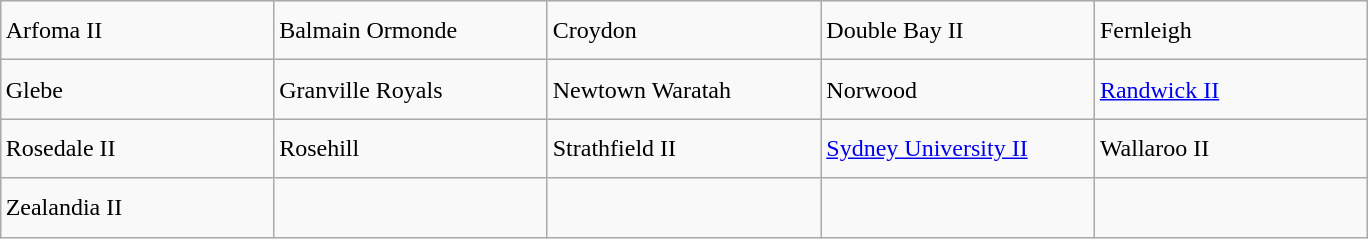<table class="wikitable" style="margin:auto; text-valign:center; text-align:left;">
<tr style="line-height:200%">
<td width="175"> Arfoma II</td>
<td width="175"> Balmain Ormonde</td>
<td width="175"> Croydon</td>
<td width="175"> Double Bay II</td>
<td width="175"> Fernleigh</td>
</tr>
<tr style="line-height:200%">
<td> Glebe</td>
<td> Granville Royals</td>
<td> Newtown Waratah</td>
<td> Norwood</td>
<td> <a href='#'>Randwick II</a></td>
</tr>
<tr style="line-height:200%">
<td> Rosedale II</td>
<td> Rosehill</td>
<td> Strathfield II</td>
<td> <a href='#'>Sydney University II</a></td>
<td> Wallaroo II</td>
</tr>
<tr style="line-height:200%">
<td> Zealandia II</td>
<td></td>
<td></td>
<td></td>
<td></td>
</tr>
</table>
